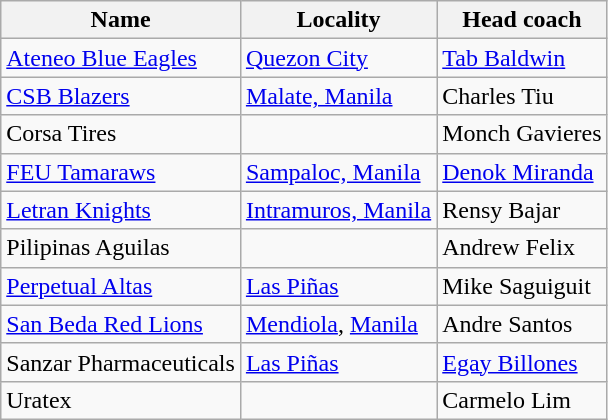<table class="wikitable sortable">
<tr>
<th>Name</th>
<th>Locality</th>
<th>Head coach</th>
</tr>
<tr>
<td><a href='#'>Ateneo Blue Eagles</a></td>
<td><a href='#'>Quezon City</a></td>
<td><a href='#'>Tab Baldwin</a></td>
</tr>
<tr>
<td><a href='#'>CSB Blazers</a></td>
<td><a href='#'>Malate, Manila</a></td>
<td>Charles Tiu</td>
</tr>
<tr>
<td>Corsa Tires</td>
<td></td>
<td>Monch Gavieres</td>
</tr>
<tr>
<td><a href='#'>FEU Tamaraws</a></td>
<td><a href='#'>Sampaloc, Manila</a></td>
<td><a href='#'>Denok Miranda</a></td>
</tr>
<tr>
<td><a href='#'>Letran Knights</a></td>
<td><a href='#'>Intramuros, Manila</a></td>
<td>Rensy Bajar</td>
</tr>
<tr>
<td>Pilipinas Aguilas</td>
<td></td>
<td>Andrew Felix</td>
</tr>
<tr>
<td><a href='#'>Perpetual Altas</a></td>
<td><a href='#'>Las Piñas</a></td>
<td>Mike Saguiguit</td>
</tr>
<tr>
<td><a href='#'>San Beda Red Lions</a></td>
<td><a href='#'>Mendiola</a>, <a href='#'>Manila</a></td>
<td>Andre Santos</td>
</tr>
<tr>
<td>Sanzar Pharmaceuticals</td>
<td><a href='#'>Las Piñas</a></td>
<td><a href='#'>Egay Billones</a></td>
</tr>
<tr>
<td>Uratex</td>
<td></td>
<td>Carmelo Lim</td>
</tr>
</table>
